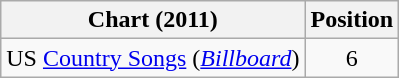<table class="wikitable sortable">
<tr>
<th scope="col">Chart (2011)</th>
<th scope="col">Position</th>
</tr>
<tr>
<td>US <a href='#'>Country Songs</a> (<em><a href='#'>Billboard</a></em>)</td>
<td align="center">6</td>
</tr>
</table>
